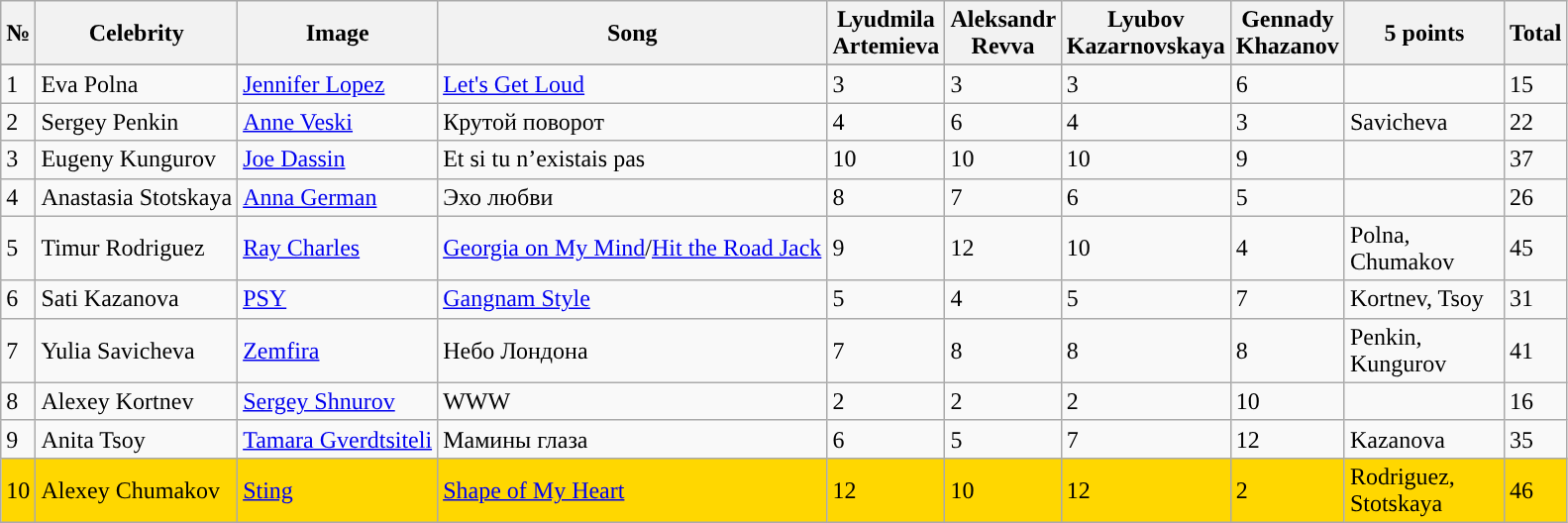<table class="wikitable sortable">
<tr>
<th>№</th>
<th>Celebrity</th>
<th>Image</th>
<th>Song</th>
<th width=20>Lyudmila Artemieva</th>
<th width=20>Aleksandr Revva</th>
<th width=20>Lyubov Kazarnovskaya</th>
<th width=20>Gennady Khazanov</th>
<th width=100>5 points</th>
<th>Total</th>
</tr>
<tr>
</tr>
<tr>
<td>1</td>
<td>Eva Polna</td>
<td><a href='#'>Jennifer Lopez</a></td>
<td><a href='#'>Let's Get Loud</a></td>
<td>3</td>
<td>3</td>
<td>3</td>
<td>6</td>
<td></td>
<td>15</td>
</tr>
<tr>
<td>2</td>
<td>Sergey Penkin</td>
<td><a href='#'>Anne Veski</a></td>
<td>Крутой поворот</td>
<td>4</td>
<td>6</td>
<td>4</td>
<td>3</td>
<td>Savicheva</td>
<td>22</td>
</tr>
<tr>
<td>3</td>
<td>Eugeny Kungurov</td>
<td><a href='#'>Joe Dassin</a></td>
<td>Et si tu n’existais pas</td>
<td>10</td>
<td>10</td>
<td>10</td>
<td>9</td>
<td></td>
<td>37</td>
</tr>
<tr>
<td>4</td>
<td>Anastasia Stotskaya</td>
<td><a href='#'>Anna German</a></td>
<td>Эхо любви</td>
<td>8</td>
<td>7</td>
<td>6</td>
<td>5</td>
<td></td>
<td>26</td>
</tr>
<tr>
<td>5</td>
<td>Timur Rodriguez</td>
<td><a href='#'>Ray Charles</a></td>
<td><a href='#'>Georgia on My Mind</a>/<a href='#'>Hit the Road Jack</a></td>
<td>9</td>
<td>12</td>
<td>10</td>
<td>4</td>
<td>Polna, Chumakov</td>
<td>45</td>
</tr>
<tr>
<td>6</td>
<td>Sati Kazanova</td>
<td><a href='#'>PSY</a></td>
<td><a href='#'>Gangnam Style</a></td>
<td>5</td>
<td>4</td>
<td>5</td>
<td>7</td>
<td>Kortnev, Tsoy</td>
<td>31</td>
</tr>
<tr>
<td>7</td>
<td>Yulia Savicheva</td>
<td><a href='#'>Zemfira</a></td>
<td>Небо Лондона</td>
<td>7</td>
<td>8</td>
<td>8</td>
<td>8</td>
<td>Penkin, Kungurov</td>
<td>41</td>
</tr>
<tr>
<td>8</td>
<td>Alexey Kortnev</td>
<td><a href='#'>Sergey Shnurov</a></td>
<td>WWW</td>
<td>2</td>
<td>2</td>
<td>2</td>
<td>10</td>
<td></td>
<td>16</td>
</tr>
<tr>
<td>9</td>
<td>Anita Tsoy</td>
<td><a href='#'>Tamara Gverdtsiteli</a></td>
<td>Мамины глаза</td>
<td>6</td>
<td>5</td>
<td>7</td>
<td>12</td>
<td>Kazanova</td>
<td>35</td>
</tr>
<tr style="background:gold">
<td>10</td>
<td>Alexey Chumakov</td>
<td><a href='#'>Sting</a></td>
<td><a href='#'>Shape of My Heart</a></td>
<td>12</td>
<td>10</td>
<td>12</td>
<td>2</td>
<td>Rodriguez, Stotskaya</td>
<td>46</td>
</tr>
</table>
